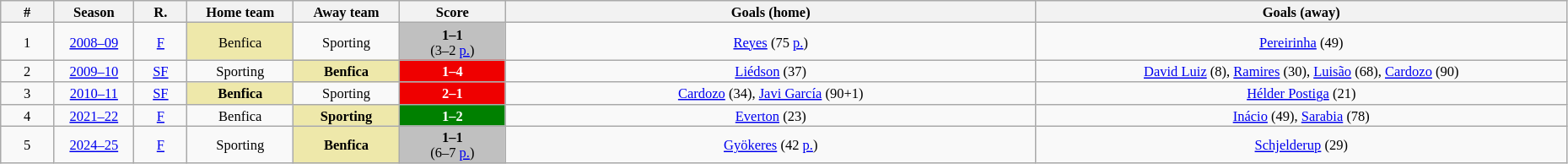<table class="wikitable" style="width:98%; margin:0 left; font-size: 11px">
<tr>
<th width=2%>#</th>
<th class="unsortable" width=3%>Season</th>
<th width=2%>R.</th>
<th width=4%>Home team</th>
<th width=4%>Away team</th>
<th width=4%>Score</th>
<th width=20%>Goals (home)</th>
<th width=20%>Goals (away)</th>
</tr>
<tr style="text-align:center;">
<td>1</td>
<td><a href='#'>2008–09</a></td>
<td><a href='#'>F</a></td>
<td bgcolor="#EEE8AA">Benfica</td>
<td>Sporting</td>
<td style="color:black; background:silver"><strong>1–1</strong><br>(3–2 <a href='#'><span>p.</span></a>)</td>
<td><a href='#'>Reyes</a> (75 <a href='#'>p.</a>)</td>
<td><a href='#'>Pereirinha</a> (49)</td>
</tr>
<tr style="text-align:center;">
<td>2</td>
<td><a href='#'>2009–10</a></td>
<td><a href='#'>SF</a></td>
<td>Sporting</td>
<td bgcolor="#EEE8AA"><strong>Benfica</strong></td>
<td style="color:white; background:#EF0000"><strong>1–4</strong></td>
<td><a href='#'>Liédson</a> (37)</td>
<td><a href='#'>David Luiz</a> (8), <a href='#'>Ramires</a> (30), <a href='#'>Luisão</a> (68), <a href='#'>Cardozo</a> (90)</td>
</tr>
<tr style="text-align:center;">
<td>3</td>
<td><a href='#'>2010–11</a></td>
<td><a href='#'>SF</a></td>
<td bgcolor="#EEE8AA"><strong>Benfica</strong></td>
<td>Sporting</td>
<td style="color:white; background:#EF0000"><strong>2–1</strong></td>
<td><a href='#'>Cardozo</a> (34), <a href='#'>Javi García</a> (90+1)</td>
<td><a href='#'>Hélder Postiga</a> (21)</td>
</tr>
<tr style="text-align:center;">
<td>4</td>
<td><a href='#'>2021–22</a></td>
<td><a href='#'>F</a></td>
<td>Benfica</td>
<td bgcolor="#EEE8AA"><strong>Sporting</strong></td>
<td style="color:white; background:green"><strong>1–2</strong></td>
<td><a href='#'>Everton</a> (23)</td>
<td><a href='#'>Inácio</a> (49), <a href='#'>Sarabia</a> (78)</td>
</tr>
<tr style="text-align:center;">
<td>5</td>
<td><a href='#'>2024–25</a></td>
<td><a href='#'>F</a></td>
<td>Sporting</td>
<td bgcolor="#EEE8AA"><strong>Benfica</strong></td>
<td style="color:black; background:silver"><strong>1–1</strong><br>(6–7 <a href='#'><span>p.</span></a>)</td>
<td><a href='#'>Gyökeres</a> (42 <a href='#'>p.</a>)</td>
<td><a href='#'>Schjelderup</a> (29)</td>
</tr>
</table>
